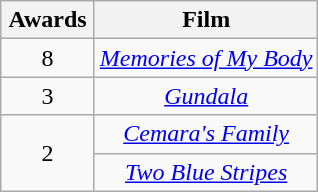<table class="wikitable plainrowheaders" style="text-align:center;">
<tr>
<th scope="col" style="width:55px;">Awards</th>
<th scope="col" style="text-align:center;">Film</th>
</tr>
<tr>
<td>8</td>
<td><em><a href='#'>Memories of My Body</a></em></td>
</tr>
<tr>
<td>3</td>
<td><em><a href='#'>Gundala</a></em></td>
</tr>
<tr>
<td rowspan="2">2</td>
<td><em><a href='#'>Cemara's Family</a></em></td>
</tr>
<tr>
<td><em><a href='#'>Two Blue Stripes</a></em></td>
</tr>
</table>
